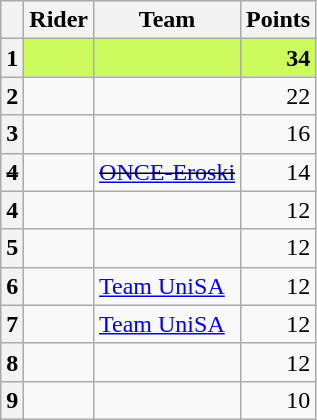<table class="wikitable">
<tr>
<th></th>
<th>Rider</th>
<th>Team</th>
<th>Points</th>
</tr>
<tr style="background:#CCFB5D;">
<th>1</th>
<td><strong></strong></td>
<td><strong></strong></td>
<td align=right><strong>34</strong></td>
</tr>
<tr>
<th>2</th>
<td></td>
<td></td>
<td align=right>22</td>
</tr>
<tr>
<th>3</th>
<td></td>
<td></td>
<td align=right>16</td>
</tr>
<tr>
<th><s>4</s></th>
<td><s></s></td>
<td><s><a href='#'>ONCE-Eroski</a></s></td>
<td align=right>14</td>
</tr>
<tr>
<th>4</th>
<td></td>
<td></td>
<td align=right>12</td>
</tr>
<tr>
<th>5</th>
<td></td>
<td></td>
<td align=right>12</td>
</tr>
<tr>
<th>6</th>
<td></td>
<td><a href='#'>Team UniSA</a></td>
<td align=right>12</td>
</tr>
<tr>
<th>7</th>
<td></td>
<td><a href='#'>Team UniSA</a></td>
<td align=right>12</td>
</tr>
<tr>
<th>8</th>
<td></td>
<td></td>
<td align=right>12</td>
</tr>
<tr>
<th>9</th>
<td></td>
<td></td>
<td style="text-align:right;">10</td>
</tr>
</table>
